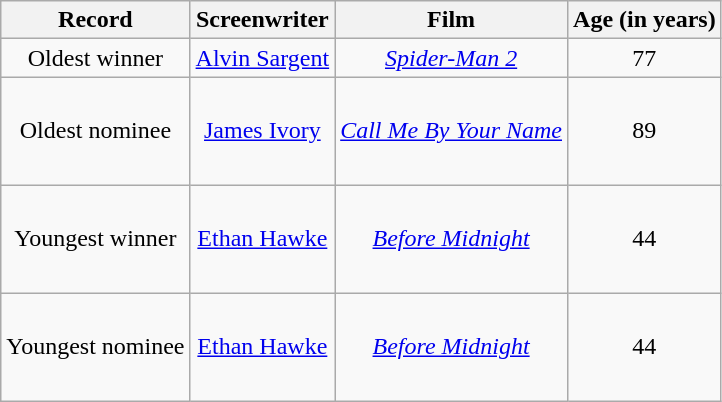<table class="wikitable sortable plainrowheaders" style="text-align:center">
<tr>
<th scope="col">Record</th>
<th scope="col">Screenwriter</th>
<th scope="col">Film</th>
<th scope="col">Age (in years)</th>
</tr>
<tr>
<td>Oldest winner</td>
<td><a href='#'>Alvin Sargent</a></td>
<td><em><a href='#'>Spider-Man 2</a></em></td>
<td>77</td>
</tr>
<tr style="height:4.5em;">
<td>Oldest nominee</td>
<td><a href='#'>James Ivory</a></td>
<td><em><a href='#'>Call Me By Your Name</a></em></td>
<td>89</td>
</tr>
<tr style="height:4.5em;">
<td>Youngest winner</td>
<td><a href='#'>Ethan Hawke</a></td>
<td><em><a href='#'>Before Midnight</a></em></td>
<td>44</td>
</tr>
<tr style="height:4.5em;">
<td>Youngest nominee</td>
<td><a href='#'>Ethan Hawke</a></td>
<td><em><a href='#'>Before Midnight</a></em></td>
<td>44</td>
</tr>
</table>
